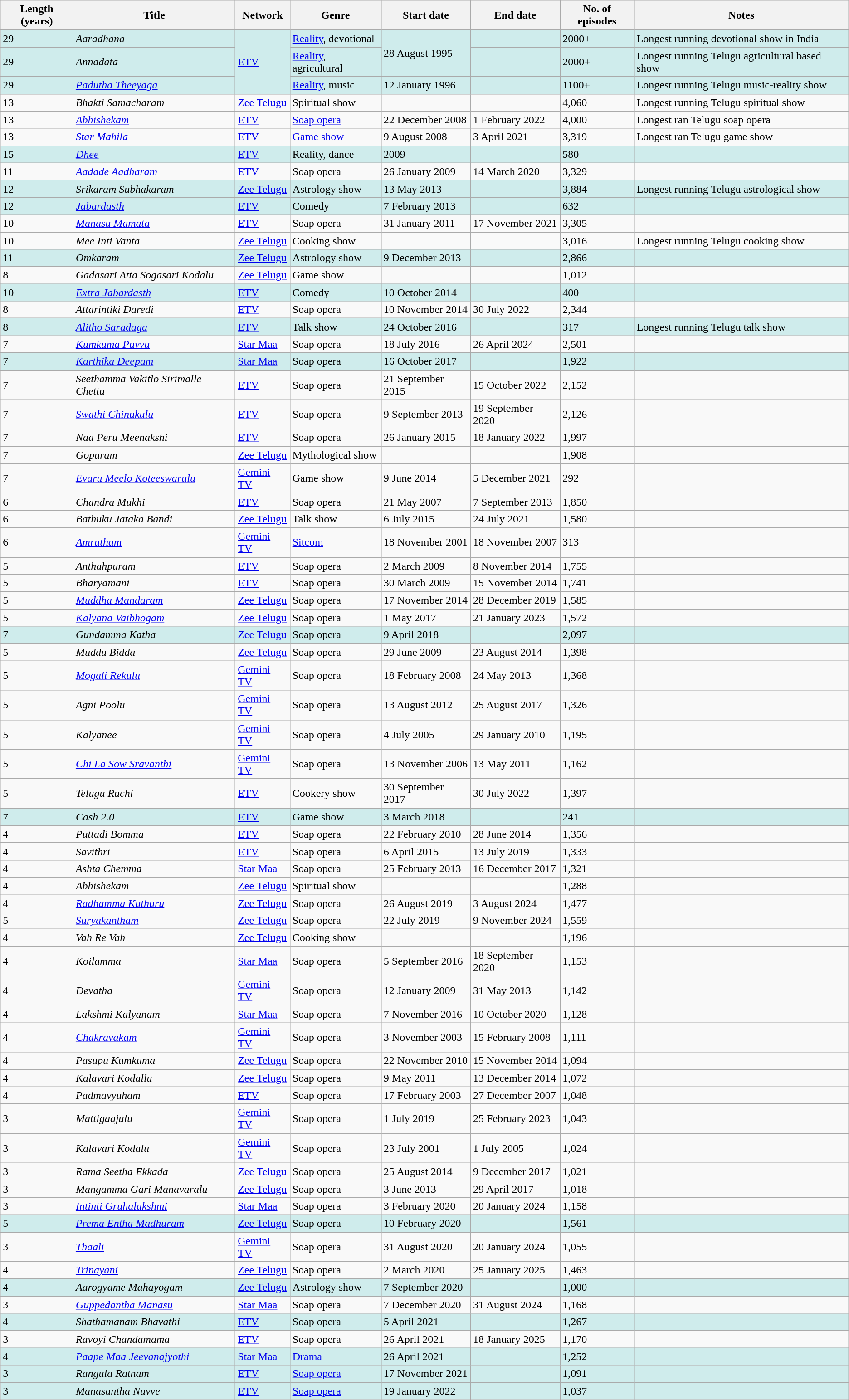<table class="wikitable sortable" text-align:center;>
<tr>
<th>Length (years)</th>
<th>Title</th>
<th>Network</th>
<th>Genre</th>
<th>Start date</th>
<th>End date</th>
<th>No. of episodes</th>
<th>Notes</th>
</tr>
<tr style="background:#cfecec">
<td>29</td>
<td><em>Aaradhana</em></td>
<td rowspan=3><a href='#'>ETV</a></td>
<td><a href='#'>Reality</a>, devotional</td>
<td rowspan=2>28 August 1995</td>
<td></td>
<td>2000+</td>
<td>Longest running devotional show in India</td>
</tr>
<tr style="background:#cfecec">
<td>29</td>
<td><em>Annadata</em></td>
<td><a href='#'>Reality</a>, agricultural</td>
<td></td>
<td>2000+</td>
<td>Longest running Telugu agricultural based show</td>
</tr>
<tr style="background:#cfecec">
<td>29</td>
<td><em><a href='#'>Padutha Theeyaga</a></em></td>
<td><a href='#'>Reality</a>, music</td>
<td>12 January 1996</td>
<td></td>
<td>1100+</td>
<td>Longest running Telugu music-reality show</td>
</tr>
<tr>
<td>13</td>
<td><em>Bhakti Samacharam</em></td>
<td><a href='#'>Zee Telugu</a></td>
<td>Spiritual show</td>
<td></td>
<td></td>
<td>4,060</td>
<td>Longest running Telugu spiritual show</td>
</tr>
<tr>
<td>13</td>
<td><em><a href='#'>Abhishekam</a></em></td>
<td><a href='#'>ETV</a></td>
<td><a href='#'>Soap opera</a></td>
<td>22 December 2008</td>
<td>1 February 2022</td>
<td>4,000</td>
<td>Longest ran Telugu soap opera</td>
</tr>
<tr>
<td>13</td>
<td><em><a href='#'>Star Mahila</a></em></td>
<td><a href='#'>ETV</a></td>
<td><a href='#'>Game show</a></td>
<td>9 August 2008</td>
<td>3 April 2021</td>
<td>3,319</td>
<td>Longest ran Telugu game show</td>
</tr>
<tr style="background:#cfecec">
<td>15</td>
<td><em><a href='#'>Dhee</a></em></td>
<td><a href='#'>ETV</a></td>
<td>Reality, dance</td>
<td>2009</td>
<td></td>
<td>580</td>
<td></td>
</tr>
<tr>
<td>11</td>
<td><em><a href='#'>Aadade Aadharam</a></em></td>
<td><a href='#'>ETV</a></td>
<td>Soap opera</td>
<td>26 January 2009</td>
<td>14 March 2020</td>
<td>3,329</td>
<td></td>
</tr>
<tr style="background:#cfecec">
<td>12</td>
<td><em>Srikaram Subhakaram</em></td>
<td><a href='#'>Zee Telugu</a></td>
<td>Astrology show</td>
<td>13 May 2013</td>
<td></td>
<td>3,884</td>
<td>Longest running Telugu astrological show</td>
</tr>
<tr style="background:#cfecec">
<td>12</td>
<td><em><a href='#'>Jabardasth</a></em></td>
<td><a href='#'>ETV</a></td>
<td>Comedy</td>
<td>7 February 2013</td>
<td></td>
<td>632</td>
<td></td>
</tr>
<tr>
<td>10</td>
<td><em><a href='#'>Manasu Mamata</a></em></td>
<td><a href='#'>ETV</a></td>
<td>Soap opera</td>
<td>31 January 2011</td>
<td>17 November 2021</td>
<td>3,305</td>
<td></td>
</tr>
<tr>
<td>10</td>
<td><em>Mee Inti Vanta</em></td>
<td><a href='#'>Zee Telugu</a></td>
<td>Cooking show</td>
<td></td>
<td></td>
<td>3,016</td>
<td>Longest running Telugu cooking show</td>
</tr>
<tr style="background:#cfecec">
<td>11</td>
<td><em>Omkaram</em></td>
<td><a href='#'>Zee Telugu</a></td>
<td>Astrology show</td>
<td>9 December 2013</td>
<td></td>
<td>2,866</td>
<td></td>
</tr>
<tr>
<td>8</td>
<td><em>Gadasari Atta Sogasari Kodalu</em></td>
<td><a href='#'>Zee Telugu</a></td>
<td>Game show</td>
<td></td>
<td></td>
<td>1,012</td>
<td></td>
</tr>
<tr style="background:#cfecec">
<td>10</td>
<td><em><a href='#'>Extra Jabardasth</a></em></td>
<td><a href='#'>ETV</a></td>
<td>Comedy</td>
<td>10 October 2014</td>
<td></td>
<td>400</td>
<td></td>
</tr>
<tr>
<td>8</td>
<td><em>Attarintiki Daredi</em></td>
<td><a href='#'>ETV</a></td>
<td>Soap opera</td>
<td>10 November 2014</td>
<td>30 July 2022</td>
<td>2,344</td>
<td></td>
</tr>
<tr style="background:#cfecec">
<td>8</td>
<td><em><a href='#'>Alitho Saradaga</a></em></td>
<td><a href='#'>ETV</a></td>
<td>Talk show</td>
<td>24 October 2016</td>
<td></td>
<td>317</td>
<td>Longest running Telugu talk show</td>
</tr>
<tr>
<td>7</td>
<td><em><a href='#'>Kumkuma Puvvu</a></em></td>
<td><a href='#'>Star Maa</a></td>
<td>Soap opera</td>
<td>18 July 2016</td>
<td>26 April 2024</td>
<td>2,501</td>
<td></td>
</tr>
<tr style="background:#cfecec">
<td>7</td>
<td><em><a href='#'>Karthika Deepam</a></em></td>
<td><a href='#'>Star Maa</a></td>
<td>Soap opera</td>
<td>16 October 2017</td>
<td></td>
<td>1,922</td>
<td></td>
</tr>
<tr>
<td>7</td>
<td><em>Seethamma Vakitlo Sirimalle Chettu</em></td>
<td><a href='#'>ETV</a></td>
<td>Soap opera</td>
<td>21 September 2015</td>
<td>15 October 2022</td>
<td>2,152</td>
<td></td>
</tr>
<tr>
<td>7</td>
<td><em><a href='#'>Swathi Chinukulu</a></em></td>
<td><a href='#'>ETV</a></td>
<td>Soap opera</td>
<td>9 September 2013</td>
<td>19 September 2020</td>
<td>2,126</td>
<td></td>
</tr>
<tr>
<td>7</td>
<td><em>Naa Peru Meenakshi</em></td>
<td><a href='#'>ETV</a></td>
<td>Soap opera</td>
<td>26 January 2015</td>
<td>18 January 2022</td>
<td>1,997</td>
<td></td>
</tr>
<tr>
<td>7</td>
<td><em>Gopuram</em></td>
<td><a href='#'>Zee Telugu</a></td>
<td>Mythological show</td>
<td></td>
<td></td>
<td>1,908</td>
<td></td>
</tr>
<tr>
<td>7</td>
<td><em><a href='#'>Evaru Meelo Koteeswarulu</a></em></td>
<td><a href='#'>Gemini TV</a></td>
<td>Game show</td>
<td>9 June 2014</td>
<td>5 December 2021</td>
<td>292</td>
<td></td>
</tr>
<tr>
<td>6</td>
<td><em>Chandra Mukhi</em></td>
<td><a href='#'>ETV</a></td>
<td>Soap opera</td>
<td>21 May 2007</td>
<td>7 September 2013</td>
<td>1,850</td>
<td></td>
</tr>
<tr>
<td>6</td>
<td><em>Bathuku Jataka Bandi</em></td>
<td><a href='#'>Zee Telugu</a></td>
<td>Talk show</td>
<td>6 July 2015</td>
<td>24 July 2021</td>
<td>1,580</td>
<td></td>
</tr>
<tr>
<td>6</td>
<td><em><a href='#'>Amrutham</a></em></td>
<td><a href='#'>Gemini TV</a></td>
<td><a href='#'>Sitcom</a></td>
<td>18 November 2001</td>
<td>18 November 2007</td>
<td>313</td>
<td></td>
</tr>
<tr>
<td>5</td>
<td><em>Anthahpuram</em></td>
<td><a href='#'>ETV</a></td>
<td>Soap opera</td>
<td>2 March 2009</td>
<td>8 November 2014</td>
<td>1,755</td>
<td></td>
</tr>
<tr>
<td>5</td>
<td><em>Bharyamani</em></td>
<td><a href='#'>ETV</a></td>
<td>Soap opera</td>
<td>30 March 2009</td>
<td>15 November 2014</td>
<td>1,741</td>
<td></td>
</tr>
<tr>
<td>5</td>
<td><em><a href='#'>Muddha Mandaram</a></em></td>
<td><a href='#'>Zee Telugu</a></td>
<td>Soap opera</td>
<td>17 November 2014</td>
<td>28 December 2019</td>
<td>1,585</td>
<td></td>
</tr>
<tr>
<td>5</td>
<td><em><a href='#'>Kalyana Vaibhogam</a></em></td>
<td><a href='#'>Zee Telugu</a></td>
<td>Soap opera</td>
<td>1 May 2017</td>
<td>21 January 2023</td>
<td>1,572</td>
<td></td>
</tr>
<tr style="background:#cfecec">
<td>7</td>
<td><em>Gundamma Katha</em></td>
<td><a href='#'>Zee Telugu</a></td>
<td>Soap opera</td>
<td>9 April 2018</td>
<td></td>
<td>2,097</td>
<td></td>
</tr>
<tr>
<td>5</td>
<td><em>Muddu Bidda</em></td>
<td><a href='#'>Zee Telugu</a></td>
<td>Soap opera</td>
<td>29 June 2009</td>
<td>23 August 2014</td>
<td>1,398</td>
<td></td>
</tr>
<tr>
<td>5</td>
<td><em><a href='#'>Mogali Rekulu</a></em></td>
<td><a href='#'>Gemini TV</a></td>
<td>Soap opera</td>
<td>18 February 2008</td>
<td>24 May 2013</td>
<td>1,368</td>
<td></td>
</tr>
<tr>
<td>5</td>
<td><em>Agni Poolu</em></td>
<td><a href='#'>Gemini TV</a></td>
<td>Soap opera</td>
<td>13 August 2012</td>
<td>25 August 2017</td>
<td>1,326</td>
<td></td>
</tr>
<tr>
<td>5</td>
<td><em>Kalyanee</em></td>
<td><a href='#'>Gemini TV</a></td>
<td>Soap opera</td>
<td>4 July 2005</td>
<td>29 January 2010</td>
<td>1,195</td>
<td></td>
</tr>
<tr>
<td>5</td>
<td><em><a href='#'>Chi La Sow Sravanthi</a></em></td>
<td><a href='#'>Gemini TV</a></td>
<td>Soap opera</td>
<td>13 November 2006</td>
<td>13 May 2011</td>
<td>1,162</td>
<td></td>
</tr>
<tr>
<td>5</td>
<td><em>Telugu Ruchi</em></td>
<td><a href='#'>ETV</a></td>
<td>Cookery show</td>
<td>30 September 2017</td>
<td>30 July 2022</td>
<td>1,397</td>
<td></td>
</tr>
<tr style="background:#cfecec">
<td>7</td>
<td><em>Cash 2.0</em></td>
<td><a href='#'>ETV</a></td>
<td>Game show</td>
<td>3 March 2018</td>
<td></td>
<td>241</td>
<td></td>
</tr>
<tr>
<td>4</td>
<td><em>Puttadi Bomma</em></td>
<td><a href='#'>ETV</a></td>
<td>Soap opera</td>
<td>22 February 2010</td>
<td>28 June 2014</td>
<td>1,356</td>
<td></td>
</tr>
<tr>
<td>4</td>
<td><em>Savithri</em></td>
<td><a href='#'>ETV</a></td>
<td>Soap opera</td>
<td>6 April 2015</td>
<td>13 July 2019</td>
<td>1,333</td>
<td></td>
</tr>
<tr>
<td>4</td>
<td><em>Ashta Chemma</em></td>
<td><a href='#'>Star Maa</a></td>
<td>Soap opera</td>
<td>25 February 2013</td>
<td>16 December 2017</td>
<td>1,321</td>
<td></td>
</tr>
<tr>
<td>4</td>
<td><em>Abhishekam</em></td>
<td><a href='#'>Zee Telugu</a></td>
<td>Spiritual show</td>
<td></td>
<td></td>
<td>1,288</td>
<td></td>
</tr>
<tr>
<td>4</td>
<td><em><a href='#'>Radhamma Kuthuru</a></em></td>
<td><a href='#'>Zee Telugu</a></td>
<td>Soap opera</td>
<td>26 August 2019</td>
<td>3 August 2024</td>
<td>1,477</td>
<td></td>
</tr>
<tr>
<td>5</td>
<td><em><a href='#'>Suryakantham</a></em></td>
<td><a href='#'>Zee Telugu</a></td>
<td>Soap opera</td>
<td>22 July 2019</td>
<td>9 November 2024</td>
<td>1,559</td>
<td></td>
</tr>
<tr>
<td>4</td>
<td><em>Vah Re Vah</em></td>
<td><a href='#'>Zee Telugu</a></td>
<td>Cooking show</td>
<td></td>
<td></td>
<td>1,196</td>
<td></td>
</tr>
<tr>
<td>4</td>
<td><em>Koilamma</em></td>
<td><a href='#'>Star Maa</a></td>
<td>Soap opera</td>
<td>5 September 2016</td>
<td>18 September 2020</td>
<td>1,153</td>
<td></td>
</tr>
<tr>
<td>4</td>
<td><em>Devatha</em></td>
<td><a href='#'>Gemini TV</a></td>
<td>Soap opera</td>
<td>12 January 2009</td>
<td>31 May 2013</td>
<td>1,142</td>
<td></td>
</tr>
<tr>
<td>4</td>
<td><em>Lakshmi Kalyanam</em></td>
<td><a href='#'>Star Maa</a></td>
<td>Soap opera</td>
<td>7 November 2016</td>
<td>10 October 2020</td>
<td>1,128</td>
<td></td>
</tr>
<tr>
<td>4</td>
<td><em><a href='#'>Chakravakam</a></em></td>
<td><a href='#'>Gemini TV</a></td>
<td>Soap opera</td>
<td>3 November 2003</td>
<td>15 February 2008</td>
<td>1,111</td>
<td></td>
</tr>
<tr>
<td>4</td>
<td><em>Pasupu Kumkuma</em></td>
<td><a href='#'>Zee Telugu</a></td>
<td>Soap opera</td>
<td>22 November 2010</td>
<td>15 November 2014</td>
<td>1,094</td>
<td></td>
</tr>
<tr>
<td>4</td>
<td><em>Kalavari Kodallu</em></td>
<td><a href='#'>Zee Telugu</a></td>
<td>Soap opera</td>
<td>9 May 2011</td>
<td>13 December 2014</td>
<td>1,072</td>
<td></td>
</tr>
<tr>
<td>4</td>
<td><em>Padmavyuham</em></td>
<td><a href='#'>ETV</a></td>
<td>Soap opera</td>
<td>17 February 2003</td>
<td>27 December 2007</td>
<td>1,048</td>
<td></td>
</tr>
<tr>
<td>3</td>
<td><em>Mattigaajulu</em></td>
<td><a href='#'>Gemini TV</a></td>
<td>Soap opera</td>
<td>1 July 2019</td>
<td>25 February 2023</td>
<td>1,043</td>
<td></td>
</tr>
<tr>
<td>3</td>
<td><em>Kalavari Kodalu</em></td>
<td><a href='#'>Gemini TV</a></td>
<td>Soap opera</td>
<td>23 July 2001</td>
<td>1 July 2005</td>
<td>1,024</td>
<td></td>
</tr>
<tr>
<td>3</td>
<td><em>Rama Seetha Ekkada</em></td>
<td><a href='#'>Zee Telugu</a></td>
<td>Soap opera</td>
<td>25 August 2014</td>
<td>9 December 2017</td>
<td>1,021</td>
<td></td>
</tr>
<tr>
<td>3</td>
<td><em>Mangamma Gari Manavaralu</em></td>
<td><a href='#'>Zee Telugu</a></td>
<td>Soap opera</td>
<td>3 June 2013</td>
<td>29 April 2017</td>
<td>1,018</td>
<td></td>
</tr>
<tr>
<td>3</td>
<td><em><a href='#'>Intinti Gruhalakshmi</a></em></td>
<td><a href='#'>Star Maa</a></td>
<td>Soap opera</td>
<td>3 February 2020</td>
<td>20 January 2024</td>
<td>1,158</td>
<td></td>
</tr>
<tr style="background:#cfecec">
<td>5</td>
<td><em><a href='#'>Prema Entha Madhuram</a></em></td>
<td><a href='#'>Zee Telugu</a></td>
<td>Soap opera</td>
<td>10 February 2020</td>
<td></td>
<td>1,561</td>
<td></td>
</tr>
<tr>
<td>3</td>
<td><em><a href='#'>Thaali</a></em></td>
<td><a href='#'>Gemini TV</a></td>
<td>Soap opera</td>
<td>31 August 2020</td>
<td>20 January 2024</td>
<td>1,055</td>
<td></td>
</tr>
<tr>
<td>4</td>
<td><em><a href='#'>Trinayani</a></em></td>
<td><a href='#'>Zee Telugu</a></td>
<td>Soap opera</td>
<td>2 March 2020</td>
<td>25 January 2025</td>
<td>1,463</td>
<td></td>
</tr>
<tr style="background:#cfecec">
<td>4</td>
<td><em>Aarogyame Mahayogam</em></td>
<td><a href='#'>Zee Telugu</a></td>
<td>Astrology show</td>
<td>7 September 2020</td>
<td></td>
<td>1,000</td>
<td></td>
</tr>
<tr>
<td>3</td>
<td><em><a href='#'>Guppedantha Manasu</a></em></td>
<td><a href='#'>Star Maa</a></td>
<td>Soap opera</td>
<td>7 December 2020</td>
<td>31 August 2024</td>
<td>1,168</td>
<td></td>
</tr>
<tr style="background:#cfecec">
<td>4</td>
<td><em>Shathamanam Bhavathi</em></td>
<td><a href='#'>ETV</a></td>
<td>Soap opera</td>
<td>5 April 2021</td>
<td></td>
<td>1,267</td>
<td></td>
</tr>
<tr>
<td>3</td>
<td><em>Ravoyi Chandamama</em></td>
<td><a href='#'>ETV</a></td>
<td>Soap opera</td>
<td>26 April 2021</td>
<td>18 January 2025</td>
<td>1,170</td>
<td></td>
</tr>
<tr style="background:#cfecec">
<td>4</td>
<td><em><a href='#'>Paape Maa Jeevanajyothi</a></em></td>
<td><a href='#'>Star Maa</a></td>
<td><a href='#'>Drama</a></td>
<td>26 April 2021</td>
<td></td>
<td>1,252</td>
<td></td>
</tr>
<tr style="background:#cfecec">
<td>3</td>
<td><em>Rangula Ratnam</em></td>
<td><a href='#'>ETV</a></td>
<td><a href='#'>Soap opera</a></td>
<td>17 November 2021</td>
<td></td>
<td>1,091</td>
<td></td>
</tr>
<tr style="background:#cfecec">
<td>3</td>
<td><em>Manasantha Nuvve</em></td>
<td><a href='#'>ETV</a></td>
<td><a href='#'>Soap opera</a></td>
<td>19 January 2022</td>
<td></td>
<td>1,037</td>
<td></td>
</tr>
</table>
